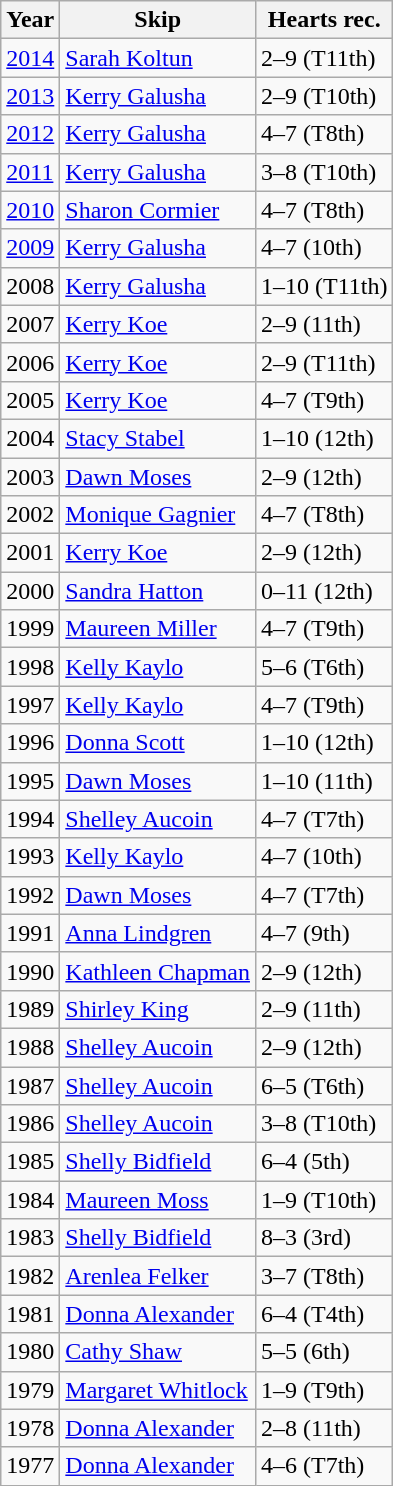<table class="wikitable">
<tr>
<th>Year</th>
<th>Skip</th>
<th>Hearts rec.</th>
</tr>
<tr>
<td><a href='#'>2014</a></td>
<td> <a href='#'>Sarah Koltun</a></td>
<td>2–9 (T11th)</td>
</tr>
<tr>
<td><a href='#'>2013</a></td>
<td> <a href='#'>Kerry Galusha</a></td>
<td>2–9 (T10th)</td>
</tr>
<tr>
<td><a href='#'>2012</a></td>
<td> <a href='#'>Kerry Galusha</a></td>
<td>4–7 (T8th)</td>
</tr>
<tr>
<td><a href='#'>2011</a></td>
<td> <a href='#'>Kerry Galusha</a></td>
<td>3–8 (T10th)</td>
</tr>
<tr>
<td><a href='#'>2010</a></td>
<td> <a href='#'>Sharon Cormier</a></td>
<td>4–7 (T8th)</td>
</tr>
<tr>
<td><a href='#'>2009</a></td>
<td> <a href='#'>Kerry Galusha</a></td>
<td>4–7 (10th)</td>
</tr>
<tr>
<td>2008</td>
<td> <a href='#'>Kerry Galusha</a></td>
<td>1–10 (T11th)</td>
</tr>
<tr>
<td>2007</td>
<td> <a href='#'>Kerry Koe</a></td>
<td>2–9 (11th)</td>
</tr>
<tr>
<td>2006</td>
<td> <a href='#'>Kerry Koe</a></td>
<td>2–9 (T11th)</td>
</tr>
<tr>
<td>2005</td>
<td> <a href='#'>Kerry Koe</a></td>
<td>4–7 (T9th)</td>
</tr>
<tr>
<td>2004</td>
<td> <a href='#'>Stacy Stabel</a></td>
<td>1–10 (12th)</td>
</tr>
<tr>
<td>2003</td>
<td> <a href='#'>Dawn Moses</a></td>
<td>2–9 (12th)</td>
</tr>
<tr>
<td>2002</td>
<td> <a href='#'>Monique Gagnier</a></td>
<td>4–7 (T8th)</td>
</tr>
<tr>
<td>2001</td>
<td> <a href='#'>Kerry Koe</a></td>
<td>2–9 (12th)</td>
</tr>
<tr>
<td>2000</td>
<td> <a href='#'>Sandra Hatton</a></td>
<td>0–11 (12th)</td>
</tr>
<tr>
<td>1999</td>
<td> <a href='#'>Maureen Miller</a></td>
<td>4–7 (T9th)</td>
</tr>
<tr>
<td>1998</td>
<td> <a href='#'>Kelly Kaylo</a></td>
<td>5–6 (T6th)</td>
</tr>
<tr>
<td>1997</td>
<td> <a href='#'>Kelly Kaylo</a></td>
<td>4–7 (T9th)</td>
</tr>
<tr>
<td>1996</td>
<td> <a href='#'>Donna Scott</a></td>
<td>1–10 (12th)</td>
</tr>
<tr>
<td>1995</td>
<td> <a href='#'>Dawn Moses</a></td>
<td>1–10 (11th)</td>
</tr>
<tr>
<td>1994</td>
<td> <a href='#'>Shelley Aucoin</a></td>
<td>4–7 (T7th)</td>
</tr>
<tr>
<td>1993</td>
<td> <a href='#'>Kelly Kaylo</a></td>
<td>4–7 (10th)</td>
</tr>
<tr>
<td>1992</td>
<td> <a href='#'>Dawn Moses</a></td>
<td>4–7 (T7th)</td>
</tr>
<tr>
<td>1991</td>
<td> <a href='#'>Anna Lindgren</a></td>
<td>4–7 (9th)</td>
</tr>
<tr>
<td>1990</td>
<td> <a href='#'>Kathleen Chapman</a></td>
<td>2–9 (12th)</td>
</tr>
<tr>
<td>1989</td>
<td> <a href='#'>Shirley King</a></td>
<td>2–9 (11th)</td>
</tr>
<tr>
<td>1988</td>
<td> <a href='#'>Shelley Aucoin</a></td>
<td>2–9 (12th)</td>
</tr>
<tr>
<td>1987</td>
<td> <a href='#'>Shelley Aucoin</a></td>
<td>6–5 (T6th)</td>
</tr>
<tr>
<td>1986</td>
<td> <a href='#'>Shelley Aucoin</a></td>
<td>3–8 (T10th)</td>
</tr>
<tr>
<td>1985</td>
<td> <a href='#'>Shelly Bidfield</a></td>
<td>6–4 (5th)</td>
</tr>
<tr>
<td>1984</td>
<td> <a href='#'>Maureen Moss</a></td>
<td>1–9 (T10th)</td>
</tr>
<tr>
<td>1983</td>
<td> <a href='#'>Shelly Bidfield</a></td>
<td>8–3 (3rd)</td>
</tr>
<tr>
<td>1982</td>
<td> <a href='#'>Arenlea Felker</a></td>
<td>3–7 (T8th)</td>
</tr>
<tr>
<td>1981</td>
<td> <a href='#'>Donna Alexander</a></td>
<td>6–4 (T4th)</td>
</tr>
<tr>
<td>1980</td>
<td> <a href='#'>Cathy Shaw</a></td>
<td>5–5 (6th)</td>
</tr>
<tr>
<td>1979</td>
<td> <a href='#'>Margaret Whitlock</a></td>
<td>1–9 (T9th)</td>
</tr>
<tr>
<td>1978</td>
<td> <a href='#'>Donna Alexander</a></td>
<td>2–8 (11th)</td>
</tr>
<tr>
<td>1977</td>
<td> <a href='#'>Donna Alexander</a></td>
<td>4–6 (T7th)</td>
</tr>
</table>
